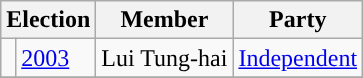<table class="wikitable">
<tr>
<th colspan="2">Election</th>
<th>Member</th>
<th>Party</th>
</tr>
<tr>
<td style="background-color:"></td>
<td><a href='#'>2003</a></td>
<td>Lui Tung-hai</td>
<td><a href='#'>Independent</a></td>
</tr>
<tr>
</tr>
</table>
